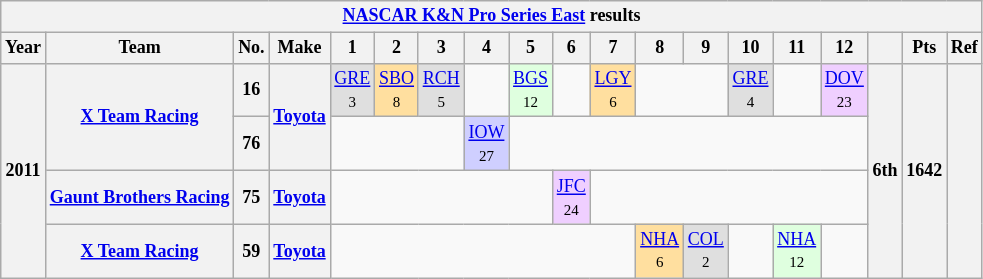<table class="wikitable" style="text-align:center; font-size:75%">
<tr>
<th colspan=45><a href='#'>NASCAR K&N Pro Series East</a> results</th>
</tr>
<tr>
<th>Year</th>
<th>Team</th>
<th>No.</th>
<th>Make</th>
<th>1</th>
<th>2</th>
<th>3</th>
<th>4</th>
<th>5</th>
<th>6</th>
<th>7</th>
<th>8</th>
<th>9</th>
<th>10</th>
<th>11</th>
<th>12</th>
<th></th>
<th>Pts</th>
<th>Ref</th>
</tr>
<tr>
<th rowspan=5>2011</th>
<th rowspan=2><a href='#'>X Team Racing</a></th>
<th>16</th>
<th rowspan=2><a href='#'>Toyota</a></th>
<td style="background:#DFDFDF;"><a href='#'>GRE</a><br><small>3</small></td>
<td style="background:#FFDF9F;"><a href='#'>SBO</a><br><small>8</small></td>
<td style="background:#DFDFDF;"><a href='#'>RCH</a><br><small>5</small></td>
<td></td>
<td style="background:#DFFFDF;"><a href='#'>BGS</a><br><small>12</small></td>
<td></td>
<td style="background:#FFDF9F;"><a href='#'>LGY</a><br><small>6</small></td>
<td colspan=2></td>
<td style="background:#DFDFDF;"><a href='#'>GRE</a><br><small>4</small></td>
<td></td>
<td style="background:#EFCFFF;"><a href='#'>DOV</a><br><small>23</small></td>
<th rowspan=4>6th</th>
<th rowspan=4>1642</th>
<th rowspan=4></th>
</tr>
<tr>
<th>76</th>
<td colspan=3></td>
<td style="background:#CFCFFF;"><a href='#'>IOW</a><br><small>27</small></td>
<td colspan=8></td>
</tr>
<tr>
<th><a href='#'>Gaunt Brothers Racing</a></th>
<th>75</th>
<th><a href='#'>Toyota</a></th>
<td colspan=5></td>
<td style="background:#EFCFFF;"><a href='#'>JFC</a><br><small>24</small></td>
<td colspan=6></td>
</tr>
<tr>
<th><a href='#'>X Team Racing</a></th>
<th>59</th>
<th><a href='#'>Toyota</a></th>
<td colspan=7></td>
<td style="background:#FFDF9F;"><a href='#'>NHA</a><br><small>6</small></td>
<td style="background:#DFDFDF;"><a href='#'>COL</a><br><small>2</small></td>
<td></td>
<td style="background:#DFFFDF;"><a href='#'>NHA</a><br><small>12</small></td>
<td></td>
</tr>
</table>
